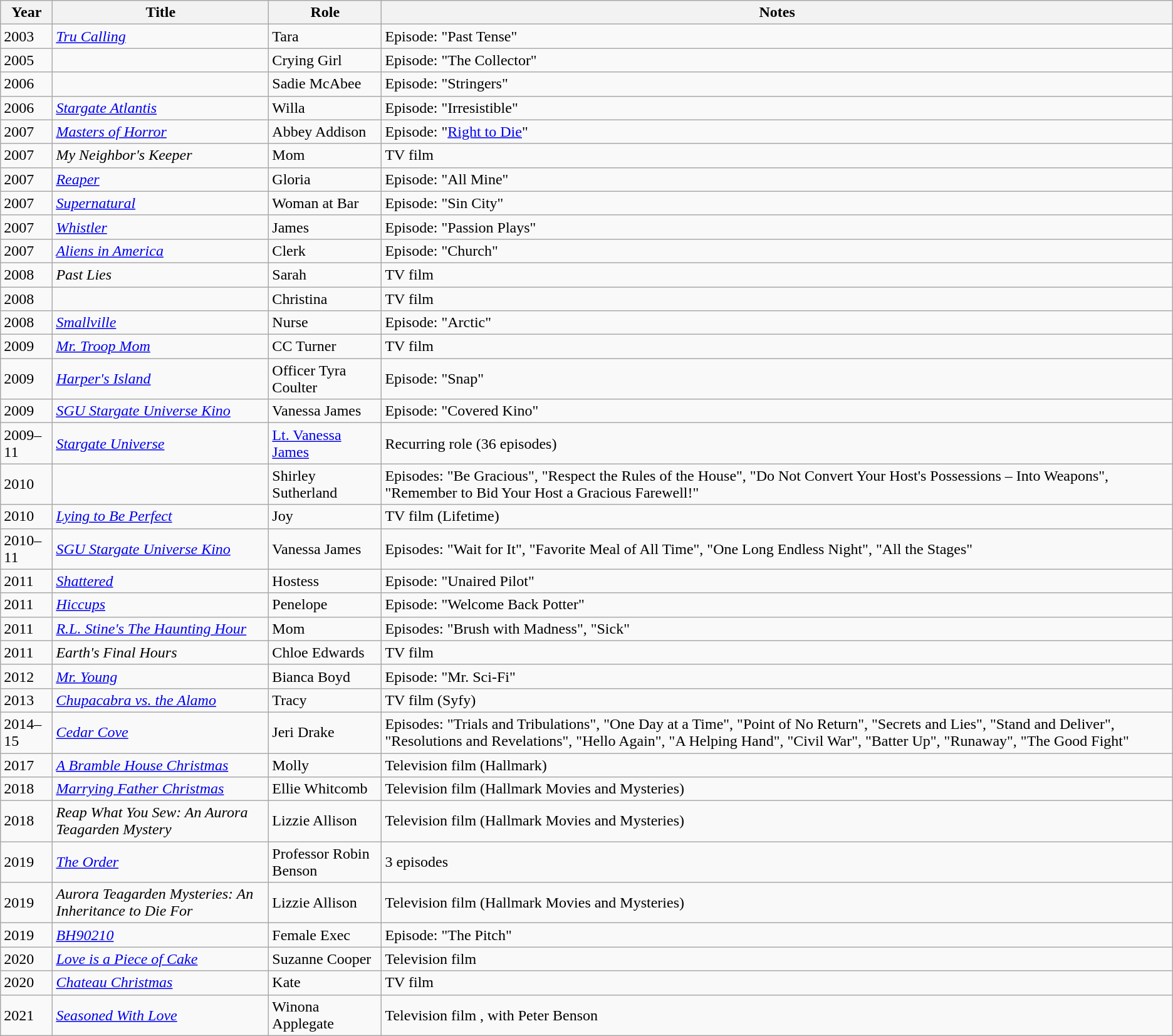<table class="wikitable sortable">
<tr>
<th>Year</th>
<th>Title</th>
<th>Role</th>
<th class="unsortable">Notes</th>
</tr>
<tr>
<td>2003</td>
<td><em><a href='#'>Tru Calling</a></em></td>
<td>Tara</td>
<td>Episode: "Past Tense"</td>
</tr>
<tr>
<td>2005</td>
<td><em></em></td>
<td>Crying Girl</td>
<td>Episode: "The Collector"</td>
</tr>
<tr>
<td>2006</td>
<td><em></em></td>
<td>Sadie McAbee</td>
<td>Episode: "Stringers"</td>
</tr>
<tr>
<td>2006</td>
<td><em><a href='#'>Stargate Atlantis</a></em></td>
<td>Willa</td>
<td>Episode: "Irresistible"</td>
</tr>
<tr>
<td>2007</td>
<td><em><a href='#'>Masters of Horror</a></em></td>
<td>Abbey Addison</td>
<td>Episode: "<a href='#'>Right to Die</a>"</td>
</tr>
<tr>
<td>2007</td>
<td><em>My Neighbor's Keeper</em></td>
<td>Mom</td>
<td>TV film</td>
</tr>
<tr>
<td>2007</td>
<td><em><a href='#'>Reaper</a></em></td>
<td>Gloria</td>
<td>Episode: "All Mine"</td>
</tr>
<tr>
<td>2007</td>
<td><em><a href='#'>Supernatural</a></em></td>
<td>Woman at Bar</td>
<td>Episode: "Sin City"</td>
</tr>
<tr>
<td>2007</td>
<td><em><a href='#'>Whistler</a></em></td>
<td>James</td>
<td>Episode: "Passion Plays"</td>
</tr>
<tr>
<td>2007</td>
<td><em><a href='#'>Aliens in America</a></em></td>
<td>Clerk</td>
<td>Episode: "Church"</td>
</tr>
<tr>
<td>2008</td>
<td><em>Past Lies</em></td>
<td>Sarah</td>
<td>TV film</td>
</tr>
<tr>
<td>2008</td>
<td><em></em></td>
<td>Christina</td>
<td>TV film</td>
</tr>
<tr>
<td>2008</td>
<td><em><a href='#'>Smallville</a></em></td>
<td>Nurse</td>
<td>Episode: "Arctic"</td>
</tr>
<tr>
<td>2009</td>
<td><em><a href='#'>Mr. Troop Mom</a></em></td>
<td>CC Turner</td>
<td>TV film</td>
</tr>
<tr>
<td>2009</td>
<td><em><a href='#'>Harper's Island</a></em></td>
<td>Officer Tyra Coulter</td>
<td>Episode: "Snap"</td>
</tr>
<tr>
<td>2009</td>
<td><em><a href='#'>SGU Stargate Universe Kino</a></em></td>
<td>Vanessa James</td>
<td>Episode: "Covered Kino"</td>
</tr>
<tr>
<td>2009–11</td>
<td><em><a href='#'>Stargate Universe</a></em></td>
<td><a href='#'>Lt. Vanessa James</a></td>
<td>Recurring role (36 episodes)</td>
</tr>
<tr>
<td>2010</td>
<td><em></em></td>
<td>Shirley Sutherland</td>
<td>Episodes: "Be Gracious", "Respect the Rules of the House", "Do Not Convert Your Host's Possessions – Into Weapons",<br>"Remember to Bid Your Host a Gracious Farewell!"</td>
</tr>
<tr>
<td>2010</td>
<td><em><a href='#'>Lying to Be Perfect</a></em></td>
<td>Joy</td>
<td>TV film (Lifetime)</td>
</tr>
<tr>
<td>2010–11</td>
<td><em><a href='#'>SGU Stargate Universe Kino</a></em></td>
<td>Vanessa James</td>
<td>Episodes: "Wait for It", "Favorite Meal of All Time", "One Long Endless Night", "All the Stages"</td>
</tr>
<tr>
<td>2011</td>
<td><em><a href='#'>Shattered</a></em></td>
<td>Hostess</td>
<td>Episode: "Unaired Pilot"</td>
</tr>
<tr>
<td>2011</td>
<td><em><a href='#'>Hiccups</a></em></td>
<td>Penelope</td>
<td>Episode: "Welcome Back Potter"</td>
</tr>
<tr>
<td>2011</td>
<td><em><a href='#'>R.L. Stine's The Haunting Hour</a></em></td>
<td>Mom</td>
<td>Episodes: "Brush with Madness", "Sick"</td>
</tr>
<tr>
<td>2011</td>
<td><em>Earth's Final Hours</em></td>
<td>Chloe Edwards</td>
<td>TV film</td>
</tr>
<tr>
<td>2012</td>
<td><em><a href='#'>Mr. Young</a></em></td>
<td>Bianca Boyd</td>
<td>Episode: "Mr. Sci-Fi"</td>
</tr>
<tr>
<td>2013</td>
<td><em><a href='#'>Chupacabra vs. the Alamo</a></em></td>
<td>Tracy</td>
<td>TV film (Syfy)</td>
</tr>
<tr>
<td>2014–15</td>
<td><em><a href='#'>Cedar Cove</a></em></td>
<td>Jeri Drake</td>
<td>Episodes: "Trials and Tribulations", "One Day at a Time", "Point of No Return", "Secrets and Lies", "Stand and Deliver", "Resolutions and Revelations", "Hello Again", "A Helping Hand", "Civil War", "Batter Up", "Runaway", "The Good Fight"</td>
</tr>
<tr>
<td>2017</td>
<td data-sort-value="Bramble House Christmas, A"><em><a href='#'>A Bramble House Christmas</a></em></td>
<td>Molly</td>
<td>Television film (Hallmark)</td>
</tr>
<tr>
<td>2018</td>
<td><em><a href='#'>Marrying Father Christmas</a></em></td>
<td>Ellie Whitcomb</td>
<td>Television film (Hallmark Movies and Mysteries)</td>
</tr>
<tr>
<td>2018</td>
<td><em>Reap What You Sew: An Aurora Teagarden Mystery</em></td>
<td>Lizzie Allison</td>
<td>Television film (Hallmark Movies and Mysteries)</td>
</tr>
<tr>
<td>2019</td>
<td data-sort-value="Order, The"><em><a href='#'>The Order</a></em></td>
<td>Professor Robin Benson</td>
<td>3 episodes</td>
</tr>
<tr>
<td>2019</td>
<td><em>Aurora Teagarden Mysteries: An Inheritance to Die For</em></td>
<td>Lizzie Allison</td>
<td>Television film (Hallmark Movies and Mysteries)</td>
</tr>
<tr>
<td>2019</td>
<td><em><a href='#'>BH90210</a></em></td>
<td>Female Exec</td>
<td>Episode: "The Pitch"</td>
</tr>
<tr>
<td>2020</td>
<td><em><a href='#'>Love is a Piece of Cake</a></em></td>
<td>Suzanne Cooper</td>
<td>Television film</td>
</tr>
<tr>
<td>2020</td>
<td><em><a href='#'>Chateau Christmas</a></em></td>
<td>Kate</td>
<td>TV film</td>
</tr>
<tr>
<td>2021</td>
<td><em><a href='#'>Seasoned With Love</a></em></td>
<td>Winona Applegate</td>
<td>Television film , with Peter Benson</td>
</tr>
</table>
